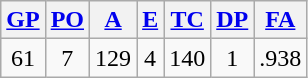<table class="wikitable">
<tr>
<th><a href='#'>GP</a></th>
<th><a href='#'>PO</a></th>
<th><a href='#'>A</a></th>
<th><a href='#'>E</a></th>
<th><a href='#'>TC</a></th>
<th><a href='#'>DP</a></th>
<th><a href='#'>FA</a></th>
</tr>
<tr align=center>
<td>61</td>
<td>7</td>
<td>129</td>
<td>4</td>
<td>140</td>
<td>1</td>
<td>.938</td>
</tr>
</table>
